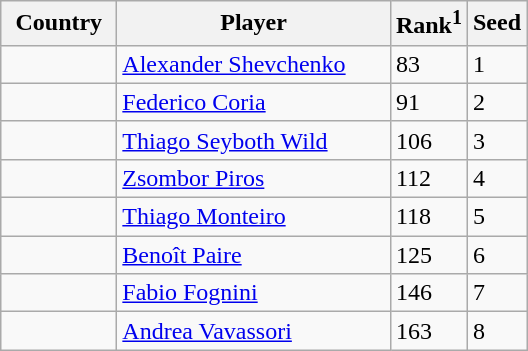<table class="sortable wikitable">
<tr>
<th width="70">Country</th>
<th width="175">Player</th>
<th>Rank<sup>1</sup></th>
<th>Seed</th>
</tr>
<tr>
<td></td>
<td><a href='#'>Alexander Shevchenko</a></td>
<td>83</td>
<td>1</td>
</tr>
<tr>
<td></td>
<td><a href='#'>Federico Coria</a></td>
<td>91</td>
<td>2</td>
</tr>
<tr>
<td></td>
<td><a href='#'>Thiago Seyboth Wild</a></td>
<td>106</td>
<td>3</td>
</tr>
<tr>
<td></td>
<td><a href='#'>Zsombor Piros</a></td>
<td>112</td>
<td>4</td>
</tr>
<tr>
<td></td>
<td><a href='#'>Thiago Monteiro</a></td>
<td>118</td>
<td>5</td>
</tr>
<tr>
<td></td>
<td><a href='#'>Benoît Paire</a></td>
<td>125</td>
<td>6</td>
</tr>
<tr>
<td></td>
<td><a href='#'>Fabio Fognini</a></td>
<td>146</td>
<td>7</td>
</tr>
<tr>
<td></td>
<td><a href='#'>Andrea Vavassori</a></td>
<td>163</td>
<td>8</td>
</tr>
</table>
